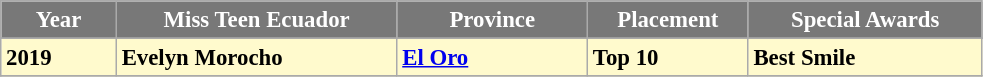<table class="wikitable sortable" style="font-size: 95%;">
<tr>
<th width="70" style="background-color:#787878;color:#FFFFFF;">Year</th>
<th width="180" style="background-color:#787878;color:#FFFFFF;">Miss Teen Ecuador</th>
<th width="120" style="background-color:#787878;color:#FFFFFF;">Province</th>
<th width="100" style="background-color:#787878;color:#FFFFFF;">Placement</th>
<th width="149" style="background-color:#787878;color:#FFFFFF;">Special Awards</th>
</tr>
<tr>
</tr>
<tr style="background-color:#FFFACD; font-weight: bold">
<td>2019</td>
<td>Evelyn Morocho</td>
<td> <a href='#'>El Oro</a></td>
<td>Top 10</td>
<td>Best Smile</td>
</tr>
<tr>
</tr>
</table>
